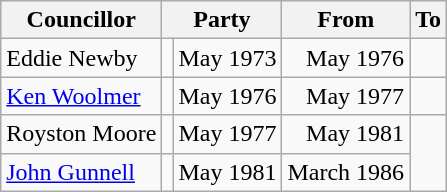<table class=wikitable>
<tr>
<th>Councillor</th>
<th colspan=2>Party</th>
<th>From</th>
<th>To</th>
</tr>
<tr>
<td>Eddie Newby</td>
<td></td>
<td align=right>May 1973</td>
<td align=right>May 1976</td>
</tr>
<tr>
<td><a href='#'>Ken Woolmer</a></td>
<td></td>
<td align=right>May 1976</td>
<td align=right>May 1977</td>
<td></td>
</tr>
<tr>
<td>Royston Moore</td>
<td></td>
<td align=right>May 1977</td>
<td align=right>May 1981</td>
</tr>
<tr>
<td><a href='#'>John Gunnell</a></td>
<td></td>
<td align=right>May 1981</td>
<td align=right>March 1986</td>
</tr>
</table>
